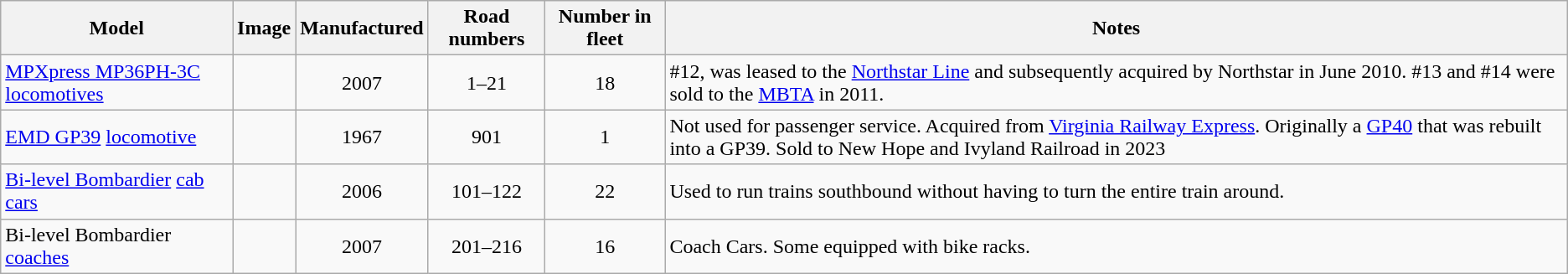<table class="wikitable">
<tr>
<th>Model</th>
<th>Image</th>
<th>Manufactured</th>
<th>Road numbers</th>
<th>Number in fleet</th>
<th>Notes</th>
</tr>
<tr>
<td><a href='#'>MPXpress MP36PH-3C</a> <a href='#'>locomotives</a></td>
<td></td>
<td align=center>2007</td>
<td align=center>1–21</td>
<td align=center>18</td>
<td>#12, was leased to the <a href='#'>Northstar Line</a> and subsequently acquired by Northstar in June 2010. #13 and #14 were sold to the <a href='#'>MBTA</a> in 2011.</td>
</tr>
<tr>
<td><a href='#'>EMD GP39</a> <a href='#'>locomotive</a></td>
<td></td>
<td align=center>1967</td>
<td align=center>901</td>
<td align=center>1</td>
<td>Not used for passenger service. Acquired from <a href='#'>Virginia Railway Express</a>. Originally a <a href='#'>GP40</a> that was rebuilt into a GP39. Sold to New Hope and Ivyland Railroad in 2023</td>
</tr>
<tr>
<td><a href='#'>Bi-level Bombardier</a> <a href='#'>cab cars</a></td>
<td></td>
<td align=center>2006</td>
<td align=center>101–122</td>
<td align=center>22</td>
<td>Used to run trains southbound without having to turn the entire train around.</td>
</tr>
<tr>
<td>Bi-level Bombardier <a href='#'>coaches</a></td>
<td></td>
<td align=center>2007</td>
<td align=center>201–216</td>
<td align=center>16</td>
<td>Coach Cars. Some equipped with bike racks.</td>
</tr>
</table>
